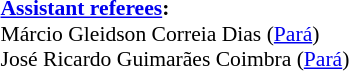<table width=50% style="font-size: 90%">
<tr>
<td><br><br><strong><a href='#'>Assistant referees</a>:</strong>
<br>Márcio Gleidson Correia Dias (<a href='#'>Pará</a>)
<br>José Ricardo Guimarães Coimbra (<a href='#'>Pará</a>)</td>
</tr>
</table>
